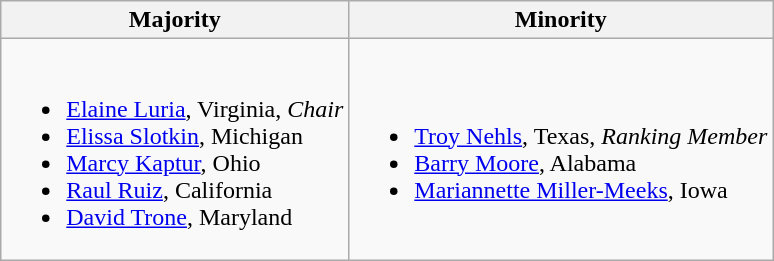<table class=wikitable>
<tr>
<th>Majority</th>
<th>Minority</th>
</tr>
<tr>
<td><br><ul><li><a href='#'>Elaine Luria</a>, Virginia, <em>Chair</em></li><li><a href='#'>Elissa Slotkin</a>, Michigan</li><li><a href='#'>Marcy Kaptur</a>, Ohio</li><li><a href='#'>Raul Ruiz</a>, California</li><li><a href='#'>David Trone</a>, Maryland</li></ul></td>
<td><br><ul><li><a href='#'>Troy Nehls</a>, Texas, <em>Ranking Member</em></li><li><a href='#'>Barry Moore</a>, Alabama</li><li><a href='#'>Mariannette Miller-Meeks</a>, Iowa</li></ul></td>
</tr>
</table>
